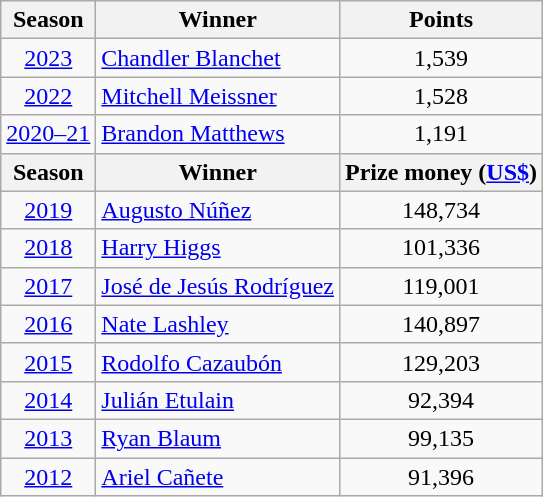<table class=wikitable>
<tr>
<th>Season</th>
<th>Winner</th>
<th>Points</th>
</tr>
<tr>
<td align=center><a href='#'>2023</a></td>
<td> <a href='#'>Chandler Blanchet</a></td>
<td align=center>1,539</td>
</tr>
<tr>
<td align=center><a href='#'>2022</a></td>
<td> <a href='#'>Mitchell Meissner</a></td>
<td align=center>1,528</td>
</tr>
<tr>
<td align=center><a href='#'>2020–21</a></td>
<td> <a href='#'>Brandon Matthews</a></td>
<td align=center>1,191</td>
</tr>
<tr>
<th>Season</th>
<th>Winner</th>
<th>Prize money (<a href='#'>US$</a>)</th>
</tr>
<tr>
<td align=center><a href='#'>2019</a></td>
<td> <a href='#'>Augusto Núñez</a></td>
<td align=center>148,734</td>
</tr>
<tr>
<td align=center><a href='#'>2018</a></td>
<td> <a href='#'>Harry Higgs</a></td>
<td align=center>101,336</td>
</tr>
<tr>
<td align=center><a href='#'>2017</a></td>
<td> <a href='#'>José de Jesús Rodríguez</a></td>
<td align=center>119,001</td>
</tr>
<tr>
<td align=center><a href='#'>2016</a></td>
<td> <a href='#'>Nate Lashley</a></td>
<td align=center>140,897</td>
</tr>
<tr>
<td align=center><a href='#'>2015</a></td>
<td> <a href='#'>Rodolfo Cazaubón</a></td>
<td align=center>129,203</td>
</tr>
<tr>
<td align=center><a href='#'>2014</a></td>
<td> <a href='#'>Julián Etulain</a></td>
<td align=center>92,394</td>
</tr>
<tr>
<td align=center><a href='#'>2013</a></td>
<td> <a href='#'>Ryan Blaum</a></td>
<td align=center>99,135</td>
</tr>
<tr>
<td align=center><a href='#'>2012</a></td>
<td> <a href='#'>Ariel Cañete</a></td>
<td align=center>91,396</td>
</tr>
</table>
